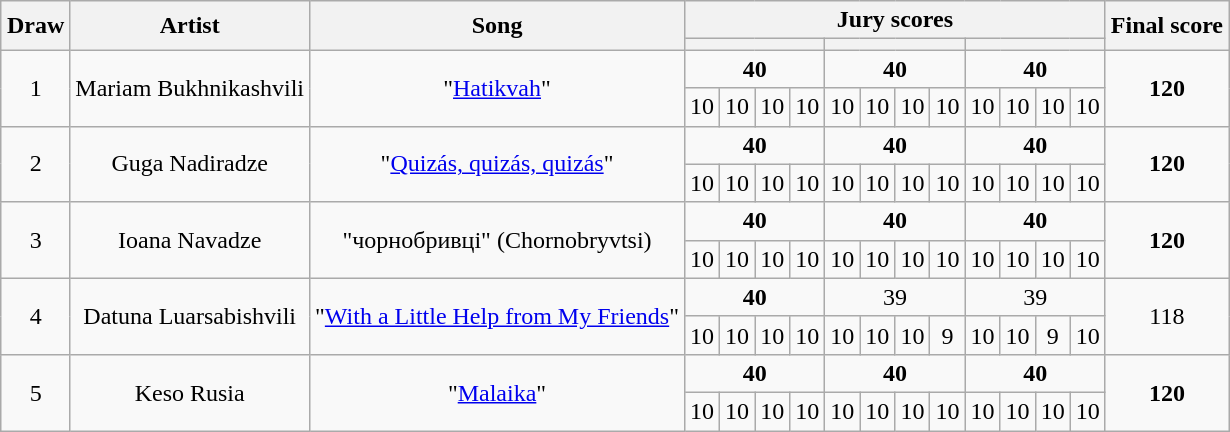<table class="sortable wikitable" style="text-align:center;margin:1em auto 1em auto">
<tr>
<th rowspan="2" scope="col">Draw</th>
<th rowspan="2" scope="col">Artist</th>
<th rowspan="2" scope="col">Song</th>
<th colspan="12" scope="col">Jury scores</th>
<th rowspan="2" scope="col">Final score</th>
</tr>
<tr>
<th colspan="4" scope="col" class="unsortable"><small></small></th>
<th colspan="4" scope="col" class="unsortable"><small></small></th>
<th colspan="4" scope="col" class="unsortable"><small></small></th>
</tr>
<tr>
<td rowspan="2">1</td>
<td rowspan="2">Mariam Bukhnikashvili</td>
<td rowspan="2">"<a href='#'>Hatikvah</a>"<br></td>
<td colspan="4"><strong>40</strong></td>
<td colspan="4"><strong>40</strong></td>
<td colspan="4"><strong>40</strong></td>
<td rowspan="2"><strong>120</strong></td>
</tr>
<tr>
<td>10</td>
<td>10</td>
<td>10</td>
<td>10</td>
<td>10</td>
<td>10</td>
<td>10</td>
<td>10</td>
<td>10</td>
<td>10</td>
<td>10</td>
<td>10</td>
</tr>
<tr>
<td rowspan="2">2</td>
<td rowspan="2">Guga Nadiradze</td>
<td rowspan="2">"<a href='#'>Quizás, quizás, quizás</a>"<br></td>
<td colspan="4"><strong>40</strong></td>
<td colspan="4"><strong>40</strong></td>
<td colspan="4"><strong>40</strong></td>
<td rowspan="2"><strong>120</strong></td>
</tr>
<tr>
<td>10</td>
<td>10</td>
<td>10</td>
<td>10</td>
<td>10</td>
<td>10</td>
<td>10</td>
<td>10</td>
<td>10</td>
<td>10</td>
<td>10</td>
<td>10</td>
</tr>
<tr>
<td rowspan="2">3</td>
<td rowspan="2">Ioana Navadze</td>
<td rowspan="2">"чорнобривці" (Chornobryvtsi)</td>
<td colspan="4"><strong>40</strong></td>
<td colspan="4"><strong>40</strong></td>
<td colspan="4"><strong>40</strong></td>
<td rowspan="2"><strong>120</strong></td>
</tr>
<tr>
<td>10</td>
<td>10</td>
<td>10</td>
<td>10</td>
<td>10</td>
<td>10</td>
<td>10</td>
<td>10</td>
<td>10</td>
<td>10</td>
<td>10</td>
<td>10</td>
</tr>
<tr>
<td rowspan="2">4</td>
<td rowspan="2">Datuna Luarsabishvili</td>
<td rowspan="2">"<a href='#'>With a Little Help from My Friends</a>"<br></td>
<td colspan="4"><strong>40</strong></td>
<td colspan="4">39</td>
<td colspan="4">39</td>
<td rowspan="2">118</td>
</tr>
<tr>
<td>10</td>
<td>10</td>
<td>10</td>
<td>10</td>
<td>10</td>
<td>10</td>
<td>10</td>
<td>9</td>
<td>10</td>
<td>10</td>
<td>9</td>
<td>10</td>
</tr>
<tr>
<td rowspan="2">5</td>
<td rowspan="2">Keso Rusia</td>
<td rowspan="2">"<a href='#'>Malaika</a>"<br></td>
<td colspan="4"><strong>40</strong></td>
<td colspan="4"><strong>40</strong></td>
<td colspan="4"><strong>40</strong></td>
<td rowspan="2"><strong>120</strong></td>
</tr>
<tr>
<td>10</td>
<td>10</td>
<td>10</td>
<td>10</td>
<td>10</td>
<td>10</td>
<td>10</td>
<td>10</td>
<td>10</td>
<td>10</td>
<td>10</td>
<td>10</td>
</tr>
</table>
